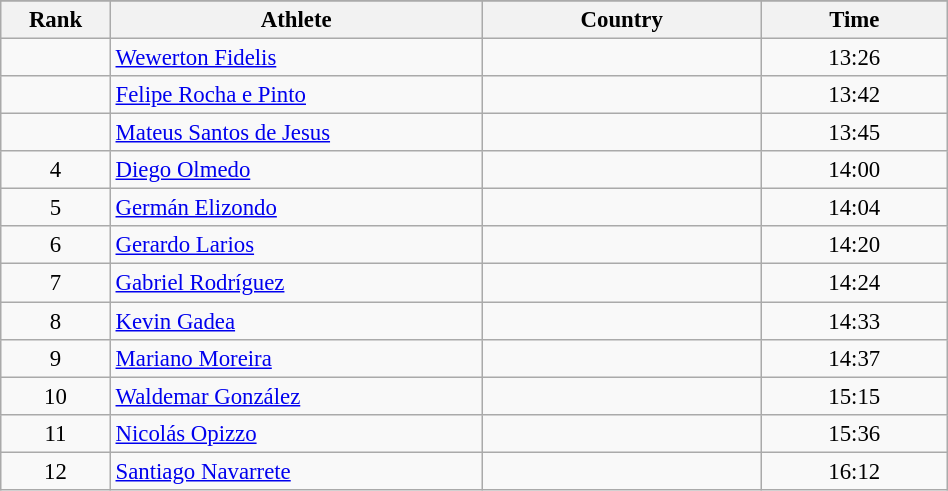<table class="wikitable sortable" style=" text-align:center; font-size:95%;" width="50%">
<tr>
</tr>
<tr>
<th width=5%>Rank</th>
<th width=20%>Athlete</th>
<th width=15%>Country</th>
<th width=10%>Time</th>
</tr>
<tr>
<td align=center></td>
<td align=left><a href='#'>Wewerton Fidelis</a></td>
<td align=left></td>
<td>13:26</td>
</tr>
<tr>
<td align=center></td>
<td align=left><a href='#'>Felipe Rocha e Pinto</a></td>
<td align=left></td>
<td>13:42</td>
</tr>
<tr>
<td align=center></td>
<td align=left><a href='#'>Mateus Santos de Jesus</a></td>
<td align=left></td>
<td>13:45</td>
</tr>
<tr>
<td align=center>4</td>
<td align=left><a href='#'>Diego Olmedo</a></td>
<td align=left></td>
<td>14:00</td>
</tr>
<tr>
<td align=center>5</td>
<td align=left><a href='#'>Germán Elizondo</a></td>
<td align=left></td>
<td>14:04</td>
</tr>
<tr>
<td align=center>6</td>
<td align=left><a href='#'>Gerardo Larios</a></td>
<td align=left></td>
<td>14:20</td>
</tr>
<tr>
<td align=center>7</td>
<td align=left><a href='#'>Gabriel Rodríguez</a></td>
<td align=left></td>
<td>14:24</td>
</tr>
<tr>
<td align=center>8</td>
<td align=left><a href='#'>Kevin Gadea</a></td>
<td align=left></td>
<td>14:33</td>
</tr>
<tr>
<td align=center>9</td>
<td align=left><a href='#'>Mariano Moreira</a></td>
<td align=left></td>
<td>14:37</td>
</tr>
<tr>
<td align=center>10</td>
<td align=left><a href='#'>Waldemar González</a></td>
<td align=left></td>
<td>15:15</td>
</tr>
<tr>
<td align=center>11</td>
<td align=left><a href='#'>Nicolás Opizzo</a></td>
<td align=left></td>
<td>15:36</td>
</tr>
<tr>
<td align=center>12</td>
<td align=left><a href='#'>Santiago Navarrete</a></td>
<td align=left></td>
<td>16:12</td>
</tr>
</table>
